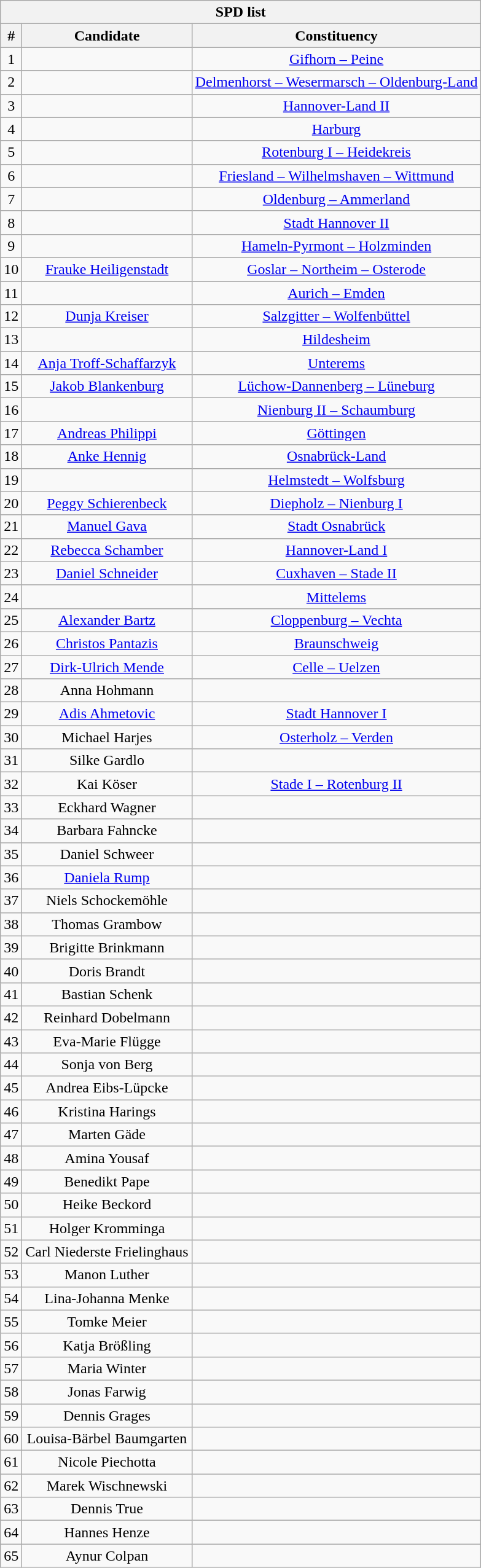<table class="wikitable mw-collapsible mw-collapsed" style="text-align:center">
<tr>
<th colspan=3>SPD list</th>
</tr>
<tr>
<th>#</th>
<th>Candidate</th>
<th>Constituency</th>
</tr>
<tr>
<td>1</td>
<td></td>
<td><a href='#'>Gifhorn – Peine</a></td>
</tr>
<tr>
<td>2</td>
<td></td>
<td><a href='#'>Delmenhorst – Wesermarsch – Oldenburg-Land</a></td>
</tr>
<tr>
<td>3</td>
<td></td>
<td><a href='#'>Hannover-Land II</a></td>
</tr>
<tr>
<td>4</td>
<td></td>
<td><a href='#'>Harburg</a></td>
</tr>
<tr>
<td>5</td>
<td></td>
<td><a href='#'>Rotenburg I – Heidekreis</a></td>
</tr>
<tr>
<td>6</td>
<td></td>
<td><a href='#'>Friesland – Wilhelmshaven – Wittmund</a></td>
</tr>
<tr>
<td>7</td>
<td></td>
<td><a href='#'>Oldenburg – Ammerland</a></td>
</tr>
<tr>
<td>8</td>
<td></td>
<td><a href='#'>Stadt Hannover II</a></td>
</tr>
<tr>
<td>9</td>
<td></td>
<td><a href='#'>Hameln-Pyrmont – Holzminden</a></td>
</tr>
<tr>
<td>10</td>
<td><a href='#'>Frauke Heiligenstadt</a></td>
<td><a href='#'>Goslar – Northeim – Osterode</a></td>
</tr>
<tr>
<td>11</td>
<td></td>
<td><a href='#'>Aurich – Emden</a></td>
</tr>
<tr>
<td>12</td>
<td><a href='#'>Dunja Kreiser</a></td>
<td><a href='#'>Salzgitter – Wolfenbüttel</a></td>
</tr>
<tr>
<td>13</td>
<td></td>
<td><a href='#'>Hildesheim</a></td>
</tr>
<tr>
<td>14</td>
<td><a href='#'>Anja Troff-Schaffarzyk</a></td>
<td><a href='#'>Unterems</a></td>
</tr>
<tr>
<td>15</td>
<td><a href='#'>Jakob Blankenburg</a></td>
<td><a href='#'>Lüchow-Dannenberg – Lüneburg</a></td>
</tr>
<tr>
<td>16</td>
<td></td>
<td><a href='#'>Nienburg II – Schaumburg</a></td>
</tr>
<tr>
<td>17</td>
<td><a href='#'>Andreas Philippi</a></td>
<td><a href='#'>Göttingen</a></td>
</tr>
<tr>
<td>18</td>
<td><a href='#'>Anke Hennig</a></td>
<td><a href='#'>Osnabrück-Land</a></td>
</tr>
<tr>
<td>19</td>
<td></td>
<td><a href='#'>Helmstedt – Wolfsburg</a></td>
</tr>
<tr>
<td>20</td>
<td><a href='#'>Peggy Schierenbeck</a></td>
<td><a href='#'>Diepholz – Nienburg I</a></td>
</tr>
<tr>
<td>21</td>
<td><a href='#'>Manuel Gava</a></td>
<td><a href='#'>Stadt Osnabrück</a></td>
</tr>
<tr>
<td>22</td>
<td><a href='#'>Rebecca Schamber</a></td>
<td><a href='#'>Hannover-Land I</a></td>
</tr>
<tr>
<td>23</td>
<td><a href='#'>Daniel Schneider</a></td>
<td><a href='#'>Cuxhaven – Stade II</a></td>
</tr>
<tr>
<td>24</td>
<td></td>
<td><a href='#'>Mittelems</a></td>
</tr>
<tr>
<td>25</td>
<td><a href='#'>Alexander Bartz</a></td>
<td><a href='#'>Cloppenburg – Vechta</a></td>
</tr>
<tr>
<td>26</td>
<td><a href='#'>Christos Pantazis</a></td>
<td><a href='#'>Braunschweig</a></td>
</tr>
<tr>
<td>27</td>
<td><a href='#'>Dirk-Ulrich Mende</a></td>
<td><a href='#'>Celle – Uelzen</a></td>
</tr>
<tr>
<td>28</td>
<td>Anna Hohmann</td>
<td></td>
</tr>
<tr>
<td>29</td>
<td><a href='#'>Adis Ahmetovic</a></td>
<td><a href='#'>Stadt Hannover I</a></td>
</tr>
<tr>
<td>30</td>
<td>Michael Harjes</td>
<td><a href='#'>Osterholz – Verden</a></td>
</tr>
<tr>
<td>31</td>
<td>Silke Gardlo</td>
<td></td>
</tr>
<tr>
<td>32</td>
<td>Kai Köser</td>
<td><a href='#'>Stade I – Rotenburg II</a></td>
</tr>
<tr>
<td>33</td>
<td>Eckhard Wagner</td>
<td></td>
</tr>
<tr>
<td>34</td>
<td>Barbara Fahncke</td>
<td></td>
</tr>
<tr>
<td>35</td>
<td>Daniel Schweer</td>
<td></td>
</tr>
<tr>
<td>36</td>
<td><a href='#'>Daniela Rump</a></td>
<td></td>
</tr>
<tr>
<td>37</td>
<td>Niels Schockemöhle</td>
<td></td>
</tr>
<tr>
<td>38</td>
<td>Thomas Grambow</td>
<td></td>
</tr>
<tr>
<td>39</td>
<td>Brigitte Brinkmann</td>
<td></td>
</tr>
<tr>
<td>40</td>
<td>Doris Brandt</td>
<td></td>
</tr>
<tr>
<td>41</td>
<td>Bastian Schenk</td>
<td></td>
</tr>
<tr>
<td>42</td>
<td>Reinhard Dobelmann</td>
<td></td>
</tr>
<tr>
<td>43</td>
<td>Eva-Marie Flügge</td>
<td></td>
</tr>
<tr>
<td>44</td>
<td>Sonja von Berg</td>
<td></td>
</tr>
<tr>
<td>45</td>
<td>Andrea Eibs-Lüpcke</td>
<td></td>
</tr>
<tr>
<td>46</td>
<td>Kristina Harings</td>
<td></td>
</tr>
<tr>
<td>47</td>
<td>Marten Gäde</td>
<td></td>
</tr>
<tr>
<td>48</td>
<td>Amina Yousaf</td>
<td></td>
</tr>
<tr>
<td>49</td>
<td>Benedikt Pape</td>
<td></td>
</tr>
<tr>
<td>50</td>
<td>Heike Beckord</td>
<td></td>
</tr>
<tr>
<td>51</td>
<td>Holger Kromminga</td>
<td></td>
</tr>
<tr>
<td>52</td>
<td>Carl Niederste Frielinghaus</td>
<td></td>
</tr>
<tr>
<td>53</td>
<td>Manon Luther</td>
<td></td>
</tr>
<tr>
<td>54</td>
<td>Lina-Johanna Menke</td>
<td></td>
</tr>
<tr>
<td>55</td>
<td>Tomke Meier</td>
<td></td>
</tr>
<tr>
<td>56</td>
<td>Katja Brößling</td>
<td></td>
</tr>
<tr>
<td>57</td>
<td>Maria Winter</td>
<td></td>
</tr>
<tr>
<td>58</td>
<td>Jonas Farwig</td>
<td></td>
</tr>
<tr>
<td>59</td>
<td>Dennis Grages</td>
<td></td>
</tr>
<tr>
<td>60</td>
<td>Louisa-Bärbel Baumgarten</td>
<td></td>
</tr>
<tr>
<td>61</td>
<td>Nicole Piechotta</td>
<td></td>
</tr>
<tr>
<td>62</td>
<td>Marek Wischnewski</td>
<td></td>
</tr>
<tr>
<td>63</td>
<td>Dennis True</td>
<td></td>
</tr>
<tr>
<td>64</td>
<td>Hannes Henze</td>
<td></td>
</tr>
<tr>
<td>65</td>
<td>Aynur Colpan</td>
<td></td>
</tr>
</table>
